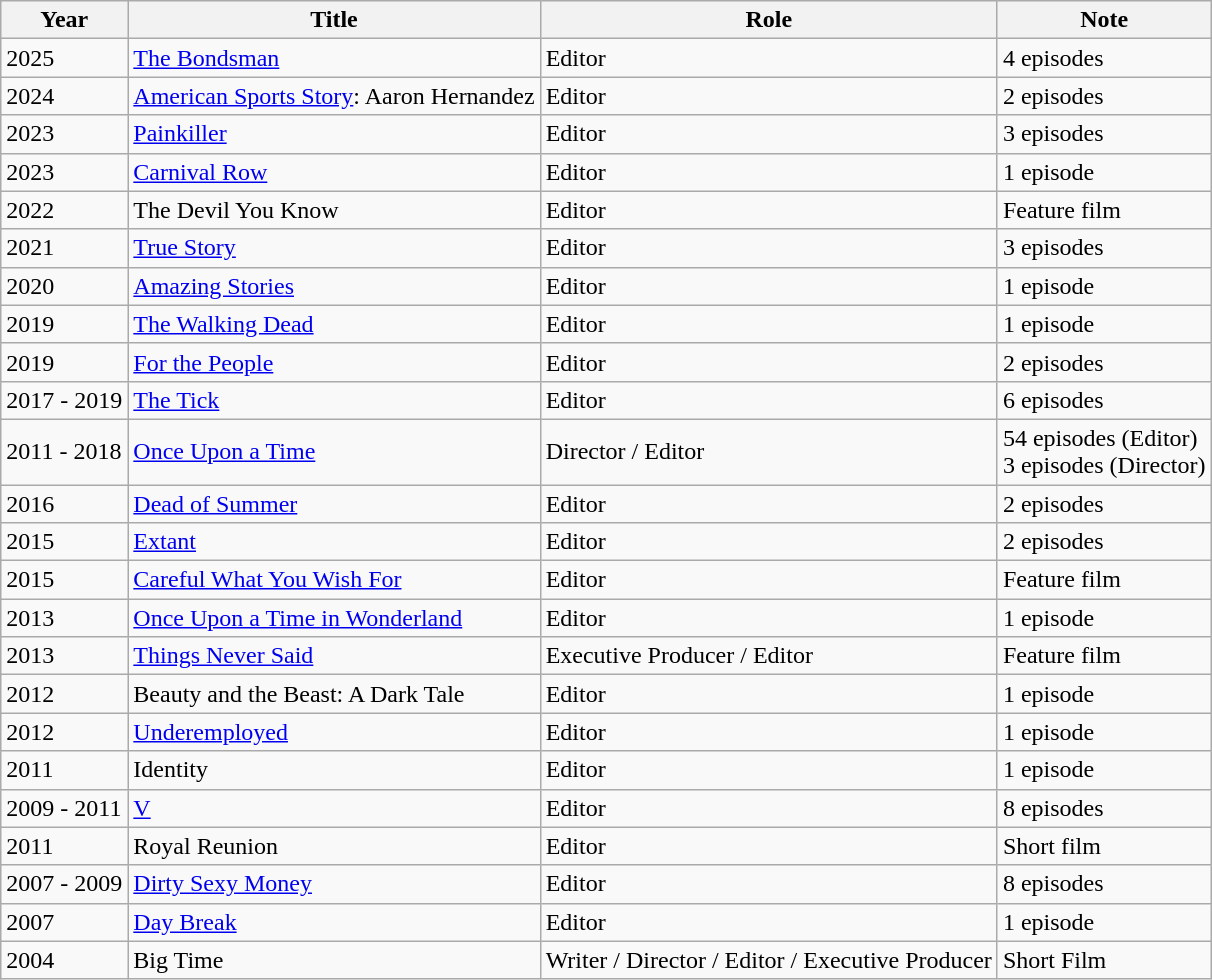<table class="wikitable sortable">
<tr>
<th>Year</th>
<th>Title</th>
<th>Role</th>
<th>Note</th>
</tr>
<tr>
<td>2025</td>
<td><a href='#'>The Bondsman</a></td>
<td>Editor</td>
<td>4 episodes</td>
</tr>
<tr>
<td>2024</td>
<td><a href='#'>American Sports Story</a>: Aaron Hernandez</td>
<td>Editor</td>
<td>2 episodes</td>
</tr>
<tr>
<td>2023</td>
<td><a href='#'>Painkiller</a></td>
<td>Editor</td>
<td>3 episodes</td>
</tr>
<tr>
<td>2023</td>
<td><a href='#'>Carnival Row</a></td>
<td>Editor</td>
<td>1 episode</td>
</tr>
<tr>
<td>2022</td>
<td>The Devil You Know</td>
<td>Editor</td>
<td>Feature film</td>
</tr>
<tr>
<td>2021</td>
<td><a href='#'>True Story</a></td>
<td>Editor</td>
<td>3 episodes</td>
</tr>
<tr>
<td>2020</td>
<td><a href='#'>Amazing Stories</a></td>
<td>Editor</td>
<td>1 episode</td>
</tr>
<tr>
<td>2019</td>
<td><a href='#'>The Walking Dead</a></td>
<td>Editor</td>
<td>1 episode</td>
</tr>
<tr>
<td>2019</td>
<td><a href='#'>For the People</a></td>
<td>Editor</td>
<td>2 episodes</td>
</tr>
<tr>
<td>2017 - 2019</td>
<td><a href='#'>The Tick</a></td>
<td>Editor</td>
<td>6 episodes</td>
</tr>
<tr>
<td>2011 - 2018</td>
<td><a href='#'>Once Upon a Time</a></td>
<td>Director / Editor</td>
<td>54 episodes (Editor)<br>3 episodes (Director)</td>
</tr>
<tr>
<td>2016</td>
<td><a href='#'>Dead of Summer</a></td>
<td>Editor</td>
<td>2 episodes</td>
</tr>
<tr>
<td>2015</td>
<td><a href='#'>Extant</a></td>
<td>Editor</td>
<td>2 episodes</td>
</tr>
<tr>
<td>2015</td>
<td><a href='#'>Careful What You Wish For</a></td>
<td>Editor</td>
<td>Feature film</td>
</tr>
<tr>
<td>2013</td>
<td><a href='#'>Once Upon a Time in Wonderland</a></td>
<td>Editor</td>
<td>1 episode</td>
</tr>
<tr>
<td>2013</td>
<td><a href='#'>Things Never Said</a></td>
<td>Executive Producer / Editor</td>
<td>Feature film</td>
</tr>
<tr>
<td>2012</td>
<td>Beauty and the Beast: A Dark Tale</td>
<td>Editor</td>
<td>1 episode</td>
</tr>
<tr>
<td>2012</td>
<td><a href='#'>Underemployed</a></td>
<td>Editor</td>
<td>1 episode</td>
</tr>
<tr>
<td>2011</td>
<td>Identity</td>
<td>Editor</td>
<td>1 episode</td>
</tr>
<tr>
<td>2009 - 2011</td>
<td><a href='#'>V</a></td>
<td>Editor</td>
<td>8 episodes</td>
</tr>
<tr>
<td>2011</td>
<td>Royal Reunion</td>
<td>Editor</td>
<td>Short film</td>
</tr>
<tr>
<td>2007 - 2009</td>
<td><a href='#'>Dirty Sexy Money</a></td>
<td>Editor</td>
<td>8 episodes</td>
</tr>
<tr>
<td>2007</td>
<td><a href='#'>Day Break</a></td>
<td>Editor</td>
<td>1 episode</td>
</tr>
<tr>
<td>2004</td>
<td>Big Time</td>
<td>Writer / Director / Editor / Executive Producer</td>
<td>Short Film</td>
</tr>
</table>
